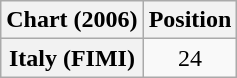<table class="wikitable plainrowheaders">
<tr>
<th scope="col">Chart (2006)</th>
<th scope="col">Position</th>
</tr>
<tr>
<th scope="row">Italy (FIMI)</th>
<td align="center">24</td>
</tr>
</table>
